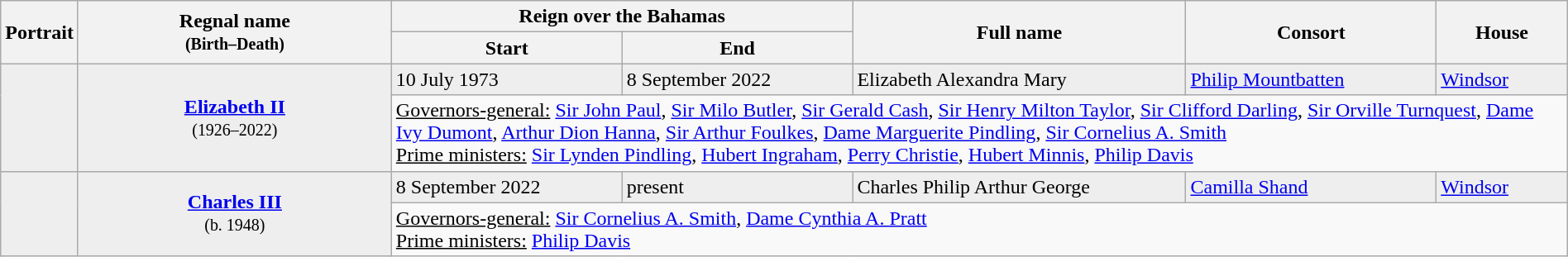<table class="wikitable" style="width:100%;">
<tr>
<th rowspan="2">Portrait</th>
<th rowspan="2" style="width:20%;">Regnal name<br><small>(Birth–Death)</small></th>
<th colspan=2>Reign over the Bahamas</th>
<th rowspan="2">Full name</th>
<th rowspan="2">Consort</th>
<th rowspan="2">House</th>
</tr>
<tr>
<th>Start</th>
<th>End</th>
</tr>
<tr style="background:#eee;">
<td rowspan="2" style="text-align:center;"></td>
<td rowspan="2" style="text-align:center;"><strong><a href='#'>Elizabeth II</a></strong><br><small>(1926–2022)</small></td>
<td>10 July 1973</td>
<td>8 September 2022</td>
<td>Elizabeth Alexandra Mary</td>
<td><a href='#'>Philip Mountbatten</a></td>
<td><a href='#'>Windsor</a></td>
</tr>
<tr>
<td colspan="5"><u>Governors-general:</u> <a href='#'>Sir John Paul</a>, <a href='#'>Sir Milo Butler</a>, <a href='#'>Sir Gerald Cash</a>, <a href='#'>Sir Henry Milton Taylor</a>, <a href='#'>Sir Clifford Darling</a>, <a href='#'>Sir Orville Turnquest</a>, <a href='#'>Dame Ivy Dumont</a>, <a href='#'>Arthur Dion Hanna</a>, <a href='#'>Sir Arthur Foulkes</a>, <a href='#'>Dame Marguerite Pindling</a>, <a href='#'>Sir Cornelius A. Smith</a><br><u>Prime ministers:</u> <a href='#'>Sir Lynden Pindling</a>, <a href='#'>Hubert Ingraham</a>, <a href='#'>Perry Christie</a>, <a href='#'>Hubert Minnis</a>, <a href='#'>Philip Davis</a></td>
</tr>
<tr style="background:#eee;">
<td rowspan="2" style="text-align:center;"></td>
<td rowspan="2" style="text-align:center;"><strong><a href='#'>Charles III</a></strong><br><small>(b. 1948)</small></td>
<td>8 September 2022</td>
<td>present</td>
<td>Charles Philip Arthur George</td>
<td><a href='#'>Camilla Shand</a></td>
<td><a href='#'>Windsor</a></td>
</tr>
<tr>
<td colspan="5"><u>Governors-general:</u> <a href='#'>Sir Cornelius A. Smith</a>, <a href='#'>Dame Cynthia A. Pratt</a><br><u>Prime ministers:</u> <a href='#'>Philip Davis</a></td>
</tr>
</table>
